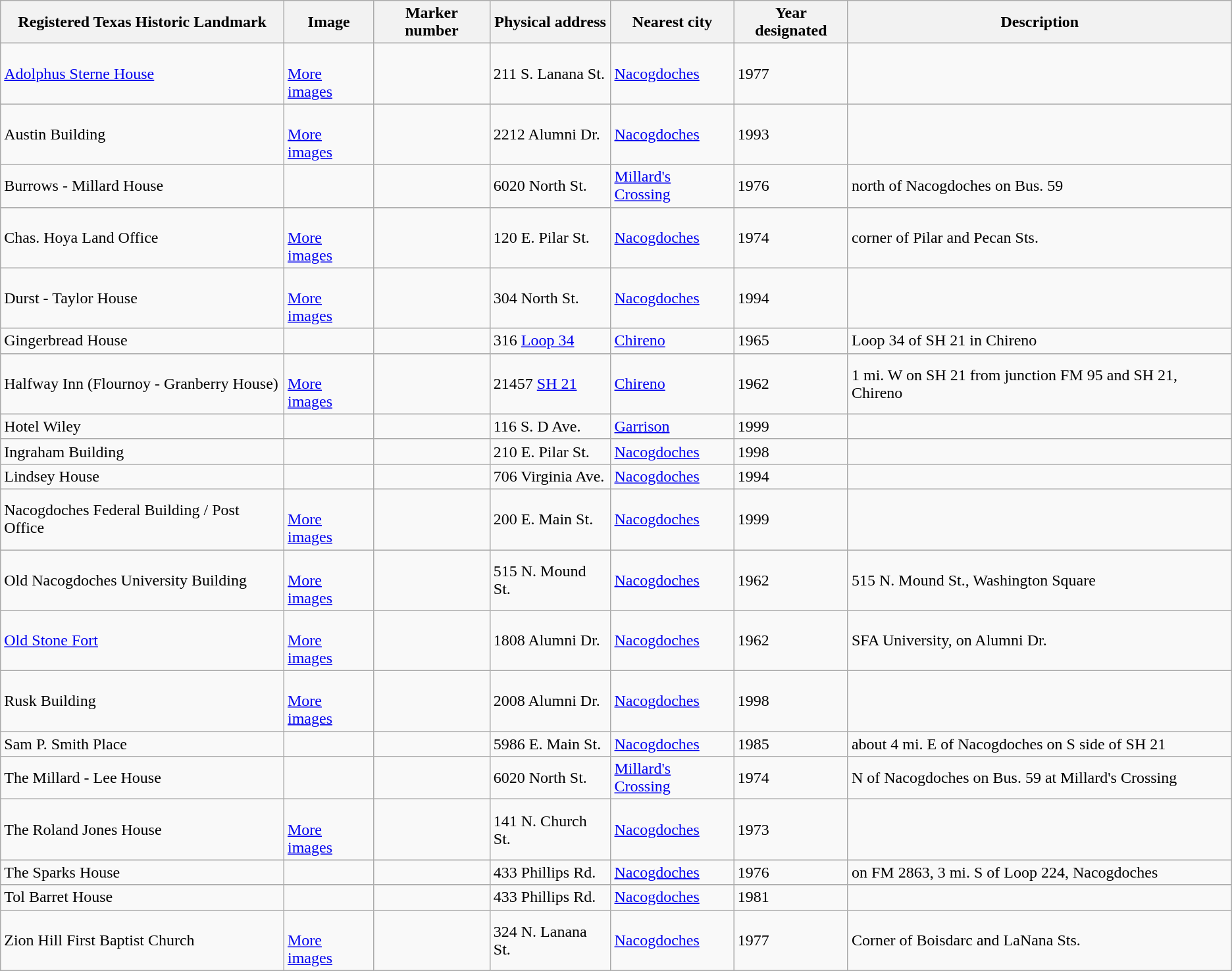<table class="wikitable sortable">
<tr>
<th>Registered Texas Historic Landmark</th>
<th>Image</th>
<th>Marker number</th>
<th>Physical address</th>
<th>Nearest city</th>
<th>Year designated</th>
<th>Description</th>
</tr>
<tr>
<td><a href='#'>Adolphus Sterne House</a></td>
<td><br> <a href='#'>More images</a></td>
<td></td>
<td>211 S. Lanana St.<br></td>
<td><a href='#'>Nacogdoches</a></td>
<td>1977</td>
<td></td>
</tr>
<tr>
<td>Austin Building</td>
<td><br> <a href='#'>More images</a></td>
<td></td>
<td>2212 Alumni Dr.<br></td>
<td><a href='#'>Nacogdoches</a></td>
<td>1993</td>
<td></td>
</tr>
<tr>
<td>Burrows - Millard House</td>
<td></td>
<td></td>
<td>6020 North St.<br></td>
<td><a href='#'>Millard's Crossing</a></td>
<td>1976</td>
<td>north of Nacogdoches on Bus. 59</td>
</tr>
<tr>
<td>Chas. Hoya Land Office</td>
<td><br> <a href='#'>More images</a></td>
<td></td>
<td>120 E. Pilar St.<br></td>
<td><a href='#'>Nacogdoches</a></td>
<td>1974</td>
<td>corner of Pilar and Pecan Sts.</td>
</tr>
<tr>
<td>Durst - Taylor House</td>
<td><br> <a href='#'>More images</a></td>
<td></td>
<td>304 North St.<br></td>
<td><a href='#'>Nacogdoches</a></td>
<td>1994</td>
<td></td>
</tr>
<tr>
<td>Gingerbread House</td>
<td></td>
<td></td>
<td>316 <a href='#'>Loop 34</a><br></td>
<td><a href='#'>Chireno</a></td>
<td>1965</td>
<td>Loop 34 of SH 21 in Chireno</td>
</tr>
<tr>
<td>Halfway Inn (Flournoy - Granberry House)</td>
<td><br> <a href='#'>More images</a></td>
<td></td>
<td>21457 <a href='#'>SH 21</a><br></td>
<td><a href='#'>Chireno</a></td>
<td>1962</td>
<td>1 mi. W on SH 21 from junction FM 95 and SH 21, Chireno</td>
</tr>
<tr>
<td>Hotel Wiley</td>
<td></td>
<td></td>
<td>116 S. D Ave.<br></td>
<td><a href='#'>Garrison</a></td>
<td>1999</td>
<td></td>
</tr>
<tr>
<td>Ingraham Building</td>
<td></td>
<td></td>
<td>210 E. Pilar St.<br></td>
<td><a href='#'>Nacogdoches</a></td>
<td>1998</td>
<td></td>
</tr>
<tr>
<td>Lindsey House</td>
<td></td>
<td></td>
<td>706 Virginia Ave.<br></td>
<td><a href='#'>Nacogdoches</a></td>
<td>1994</td>
<td></td>
</tr>
<tr>
<td>Nacogdoches Federal Building / Post Office</td>
<td><br> <a href='#'>More images</a></td>
<td></td>
<td>200 E. Main St.<br></td>
<td><a href='#'>Nacogdoches</a></td>
<td>1999</td>
<td></td>
</tr>
<tr>
<td>Old Nacogdoches University Building</td>
<td><br> <a href='#'>More images</a></td>
<td></td>
<td>515 N. Mound St.<br></td>
<td><a href='#'>Nacogdoches</a></td>
<td>1962</td>
<td>515 N. Mound St., Washington Square</td>
</tr>
<tr>
<td><a href='#'>Old Stone Fort</a></td>
<td><br> <a href='#'>More images</a></td>
<td></td>
<td>1808 Alumni Dr.<br></td>
<td><a href='#'>Nacogdoches</a></td>
<td>1962</td>
<td>SFA University, on Alumni Dr.</td>
</tr>
<tr>
<td>Rusk Building</td>
<td><br> <a href='#'>More images</a></td>
<td></td>
<td>2008 Alumni Dr.<br></td>
<td><a href='#'>Nacogdoches</a></td>
<td>1998</td>
<td></td>
</tr>
<tr>
<td>Sam P. Smith Place</td>
<td></td>
<td></td>
<td>5986 E. Main St.<br></td>
<td><a href='#'>Nacogdoches</a></td>
<td>1985</td>
<td>about 4 mi. E of Nacogdoches on S side of SH 21</td>
</tr>
<tr>
<td>The Millard - Lee House</td>
<td></td>
<td></td>
<td>6020 North St.<br></td>
<td><a href='#'>Millard's Crossing</a></td>
<td>1974</td>
<td>N of Nacogdoches on Bus. 59 at Millard's Crossing</td>
</tr>
<tr>
<td>The Roland Jones House</td>
<td><br> <a href='#'>More images</a></td>
<td></td>
<td>141 N. Church St.<br></td>
<td><a href='#'>Nacogdoches</a></td>
<td>1973</td>
<td></td>
</tr>
<tr>
<td>The Sparks House</td>
<td></td>
<td></td>
<td>433 Phillips Rd.<br></td>
<td><a href='#'>Nacogdoches</a></td>
<td>1976</td>
<td>on FM 2863, 3 mi. S of Loop 224, Nacogdoches</td>
</tr>
<tr>
<td>Tol Barret House</td>
<td></td>
<td></td>
<td>433 Phillips Rd.<br></td>
<td><a href='#'>Nacogdoches</a></td>
<td>1981</td>
<td></td>
</tr>
<tr>
<td>Zion Hill First Baptist Church</td>
<td><br> <a href='#'>More images</a></td>
<td></td>
<td>324 N. Lanana St.<br></td>
<td><a href='#'>Nacogdoches</a></td>
<td>1977</td>
<td>Corner of Boisdarc and LaNana Sts.</td>
</tr>
</table>
